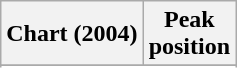<table class="wikitable sortable plainrowheaders" style="text-align:center;">
<tr>
<th scope="col">Chart (2004)</th>
<th scope="col">Peak<br>position</th>
</tr>
<tr>
</tr>
<tr>
</tr>
<tr>
</tr>
<tr>
</tr>
</table>
